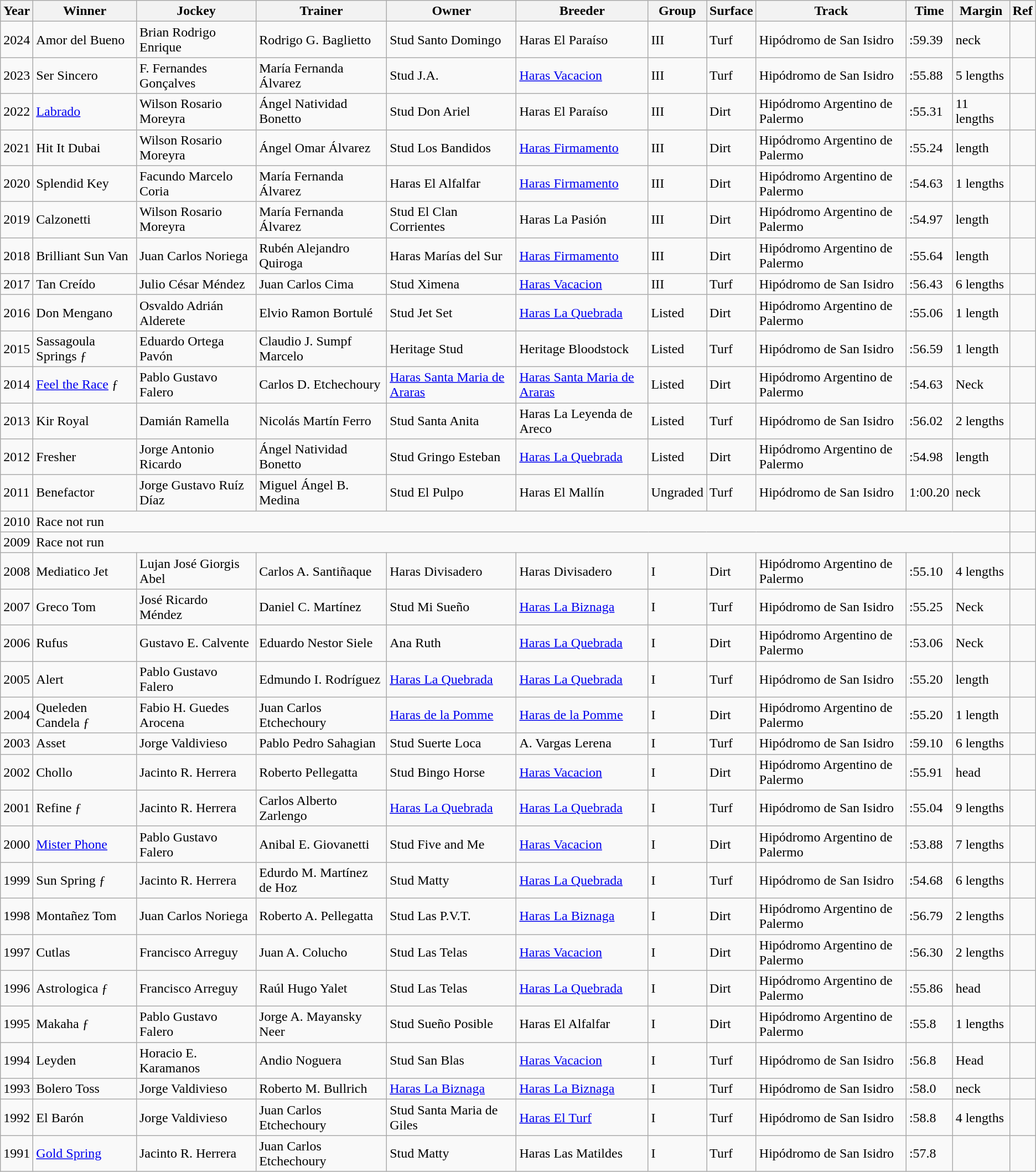<table class="wikitable">
<tr>
<th>Year</th>
<th>Winner</th>
<th>Jockey</th>
<th>Trainer</th>
<th>Owner</th>
<th>Breeder</th>
<th>Group</th>
<th>Surface</th>
<th>Track</th>
<th>Time</th>
<th>Margin</th>
<th>Ref</th>
</tr>
<tr>
<td>2024</td>
<td>Amor del Bueno</td>
<td>Brian Rodrigo Enrique</td>
<td>Rodrigo G. Baglietto</td>
<td>Stud Santo Domingo</td>
<td>Haras El Paraíso</td>
<td>III</td>
<td>Turf</td>
<td>Hipódromo de San Isidro</td>
<td>:59.39</td>
<td> neck</td>
<td></td>
</tr>
<tr>
<td>2023</td>
<td>Ser Sincero</td>
<td>F. Fernandes Gonçalves</td>
<td>María Fernanda Álvarez</td>
<td>Stud J.A.</td>
<td><a href='#'>Haras Vacacion</a></td>
<td>III</td>
<td>Turf</td>
<td>Hipódromo de San Isidro</td>
<td>:55.88</td>
<td>5 lengths</td>
<td></td>
</tr>
<tr>
<td>2022</td>
<td><a href='#'>Labrado</a></td>
<td>Wilson Rosario Moreyra</td>
<td>Ángel Natividad Bonetto</td>
<td>Stud Don Ariel</td>
<td>Haras El Paraíso</td>
<td>III</td>
<td>Dirt</td>
<td>Hipódromo Argentino de Palermo</td>
<td>:55.31</td>
<td>11 lengths</td>
<td></td>
</tr>
<tr>
<td>2021</td>
<td>Hit It Dubai</td>
<td>Wilson Rosario Moreyra</td>
<td>Ángel Omar Álvarez</td>
<td>Stud Los Bandidos</td>
<td><a href='#'>Haras Firmamento</a></td>
<td>III</td>
<td>Dirt</td>
<td>Hipódromo Argentino de Palermo</td>
<td>:55.24</td>
<td> length</td>
<td></td>
</tr>
<tr>
<td>2020</td>
<td>Splendid Key</td>
<td>Facundo Marcelo Coria</td>
<td>María Fernanda Álvarez</td>
<td>Haras El Alfalfar</td>
<td><a href='#'>Haras Firmamento</a></td>
<td>III</td>
<td>Dirt</td>
<td>Hipódromo Argentino de Palermo</td>
<td>:54.63</td>
<td>1 lengths</td>
<td></td>
</tr>
<tr>
<td>2019</td>
<td>Calzonetti</td>
<td>Wilson Rosario Moreyra</td>
<td>María Fernanda Álvarez</td>
<td>Stud El Clan Corrientes</td>
<td>Haras La Pasión</td>
<td>III</td>
<td>Dirt</td>
<td>Hipódromo Argentino de Palermo</td>
<td>:54.97</td>
<td> length</td>
<td></td>
</tr>
<tr>
<td>2018</td>
<td>Brilliant Sun Van</td>
<td>Juan Carlos Noriega</td>
<td>Rubén Alejandro Quiroga</td>
<td>Haras Marías del Sur</td>
<td><a href='#'>Haras Firmamento</a></td>
<td>III</td>
<td>Dirt</td>
<td>Hipódromo Argentino de Palermo</td>
<td>:55.64</td>
<td> length</td>
<td></td>
</tr>
<tr>
<td>2017</td>
<td>Tan Creído</td>
<td>Julio César Méndez</td>
<td>Juan Carlos Cima</td>
<td>Stud Ximena</td>
<td><a href='#'>Haras Vacacion</a></td>
<td>III</td>
<td>Turf</td>
<td>Hipódromo de San Isidro</td>
<td>:56.43</td>
<td>6 lengths</td>
<td></td>
</tr>
<tr>
<td>2016</td>
<td>Don Mengano</td>
<td>Osvaldo Adrián Alderete</td>
<td>Elvio Ramon Bortulé</td>
<td>Stud Jet Set</td>
<td><a href='#'>Haras La Quebrada</a></td>
<td>Listed</td>
<td>Dirt</td>
<td>Hipódromo Argentino de Palermo</td>
<td>:55.06</td>
<td>1 length</td>
<td></td>
</tr>
<tr>
<td>2015</td>
<td>Sassagoula Springs ƒ</td>
<td>Eduardo Ortega Pavón</td>
<td>Claudio J. Sumpf Marcelo</td>
<td>Heritage Stud</td>
<td>Heritage Bloodstock</td>
<td>Listed</td>
<td>Turf</td>
<td>Hipódromo de San Isidro</td>
<td>:56.59</td>
<td>1 length</td>
<td></td>
</tr>
<tr>
<td>2014</td>
<td><a href='#'>Feel the Race</a> ƒ</td>
<td>Pablo Gustavo Falero</td>
<td>Carlos D. Etchechoury</td>
<td><a href='#'>Haras Santa Maria de Araras</a></td>
<td><a href='#'>Haras Santa Maria de Araras</a></td>
<td>Listed</td>
<td>Dirt</td>
<td>Hipódromo Argentino de Palermo</td>
<td>:54.63</td>
<td>Neck</td>
<td></td>
</tr>
<tr>
<td>2013</td>
<td>Kir Royal</td>
<td>Damián Ramella</td>
<td>Nicolás Martín Ferro</td>
<td>Stud Santa Anita</td>
<td>Haras La Leyenda de Areco</td>
<td>Listed</td>
<td>Turf</td>
<td>Hipódromo de San Isidro</td>
<td>:56.02</td>
<td>2 lengths</td>
<td></td>
</tr>
<tr>
<td>2012</td>
<td>Fresher</td>
<td>Jorge Antonio Ricardo</td>
<td>Ángel Natividad Bonetto</td>
<td>Stud Gringo Esteban</td>
<td><a href='#'>Haras La Quebrada</a></td>
<td>Listed</td>
<td>Dirt</td>
<td>Hipódromo Argentino de Palermo</td>
<td>:54.98</td>
<td> length</td>
<td></td>
</tr>
<tr>
<td>2011</td>
<td>Benefactor</td>
<td>Jorge Gustavo Ruíz Díaz</td>
<td>Miguel Ángel B. Medina</td>
<td>Stud El Pulpo</td>
<td>Haras El Mallín</td>
<td>Ungraded</td>
<td>Turf</td>
<td>Hipódromo de San Isidro</td>
<td>1:00.20</td>
<td> neck</td>
<td></td>
</tr>
<tr>
<td>2010</td>
<td colspan="10">Race not run</td>
<td></td>
</tr>
<tr>
<td>2009</td>
<td colspan="10">Race not run</td>
<td></td>
</tr>
<tr>
<td>2008</td>
<td>Mediatico Jet</td>
<td>Lujan José Giorgis Abel</td>
<td>Carlos A. Santiñaque</td>
<td>Haras Divisadero</td>
<td>Haras Divisadero</td>
<td>I</td>
<td>Dirt</td>
<td>Hipódromo Argentino de Palermo</td>
<td>:55.10</td>
<td>4 lengths</td>
<td></td>
</tr>
<tr>
<td>2007</td>
<td>Greco Tom</td>
<td>José Ricardo Méndez</td>
<td>Daniel C. Martínez</td>
<td>Stud Mi Sueño</td>
<td><a href='#'>Haras La Biznaga</a></td>
<td>I</td>
<td>Turf</td>
<td>Hipódromo de San Isidro</td>
<td>:55.25</td>
<td>Neck</td>
<td></td>
</tr>
<tr>
<td>2006</td>
<td>Rufus</td>
<td>Gustavo E. Calvente</td>
<td>Eduardo Nestor Siele</td>
<td>Ana Ruth</td>
<td><a href='#'>Haras La Quebrada</a></td>
<td>I</td>
<td>Dirt</td>
<td>Hipódromo Argentino de Palermo</td>
<td>:53.06</td>
<td>Neck</td>
<td></td>
</tr>
<tr>
<td>2005</td>
<td>Alert</td>
<td>Pablo Gustavo Falero</td>
<td>Edmundo I. Rodríguez</td>
<td><a href='#'>Haras La Quebrada</a></td>
<td><a href='#'>Haras La Quebrada</a></td>
<td>I</td>
<td>Turf</td>
<td>Hipódromo de San Isidro</td>
<td>:55.20</td>
<td> length</td>
<td></td>
</tr>
<tr>
<td>2004</td>
<td>Queleden Candela ƒ</td>
<td>Fabio H. Guedes Arocena</td>
<td>Juan Carlos Etchechoury</td>
<td><a href='#'>Haras de la Pomme</a></td>
<td><a href='#'>Haras de la Pomme</a></td>
<td>I</td>
<td>Dirt</td>
<td>Hipódromo Argentino de Palermo</td>
<td>:55.20</td>
<td>1 length</td>
<td></td>
</tr>
<tr>
<td>2003</td>
<td>Asset</td>
<td>Jorge Valdivieso</td>
<td>Pablo Pedro Sahagian</td>
<td>Stud Suerte Loca</td>
<td>A. Vargas Lerena</td>
<td>I</td>
<td>Turf</td>
<td>Hipódromo de San Isidro</td>
<td>:59.10</td>
<td>6 lengths</td>
<td></td>
</tr>
<tr>
<td>2002</td>
<td>Chollo</td>
<td>Jacinto R. Herrera</td>
<td>Roberto Pellegatta</td>
<td>Stud Bingo Horse</td>
<td><a href='#'>Haras Vacacion</a></td>
<td>I</td>
<td>Dirt</td>
<td>Hipódromo Argentino de Palermo</td>
<td>:55.91</td>
<td> head</td>
<td></td>
</tr>
<tr>
<td>2001</td>
<td>Refine ƒ</td>
<td>Jacinto R. Herrera</td>
<td>Carlos Alberto Zarlengo</td>
<td><a href='#'>Haras La Quebrada</a></td>
<td><a href='#'>Haras La Quebrada</a></td>
<td>I</td>
<td>Turf</td>
<td>Hipódromo de San Isidro</td>
<td>:55.04</td>
<td>9 lengths</td>
<td></td>
</tr>
<tr>
<td>2000</td>
<td><a href='#'>Mister Phone</a></td>
<td>Pablo Gustavo Falero</td>
<td>Anibal E. Giovanetti</td>
<td>Stud Five and Me</td>
<td><a href='#'>Haras Vacacion</a></td>
<td>I</td>
<td>Dirt</td>
<td>Hipódromo Argentino de Palermo</td>
<td>:53.88</td>
<td>7 lengths</td>
<td></td>
</tr>
<tr>
<td>1999</td>
<td>Sun Spring ƒ</td>
<td>Jacinto R. Herrera</td>
<td>Edurdo M. Martínez de Hoz</td>
<td>Stud Matty</td>
<td><a href='#'>Haras La Quebrada</a></td>
<td>I</td>
<td>Turf</td>
<td>Hipódromo de San Isidro</td>
<td>:54.68</td>
<td>6 lengths</td>
<td></td>
</tr>
<tr>
<td>1998</td>
<td>Montañez Tom</td>
<td>Juan Carlos Noriega</td>
<td>Roberto A. Pellegatta</td>
<td>Stud Las P.V.T.</td>
<td><a href='#'>Haras La Biznaga</a></td>
<td>I</td>
<td>Dirt</td>
<td>Hipódromo Argentino de Palermo</td>
<td>:56.79</td>
<td>2 lengths</td>
<td></td>
</tr>
<tr>
<td>1997</td>
<td>Cutlas</td>
<td>Francisco Arreguy</td>
<td>Juan A. Colucho</td>
<td>Stud Las Telas</td>
<td><a href='#'>Haras Vacacion</a></td>
<td>I</td>
<td>Dirt</td>
<td>Hipódromo Argentino de Palermo</td>
<td>:56.30</td>
<td>2 lengths</td>
<td></td>
</tr>
<tr>
<td>1996</td>
<td>Astrologica ƒ</td>
<td>Francisco Arreguy</td>
<td>Raúl Hugo Yalet</td>
<td>Stud Las Telas</td>
<td><a href='#'>Haras La Quebrada</a></td>
<td>I</td>
<td>Dirt</td>
<td>Hipódromo Argentino de Palermo</td>
<td>:55.86</td>
<td> head</td>
<td></td>
</tr>
<tr>
<td>1995</td>
<td>Makaha ƒ</td>
<td>Pablo Gustavo Falero</td>
<td>Jorge A. Mayansky Neer</td>
<td>Stud Sueño Posible</td>
<td>Haras El Alfalfar</td>
<td>I</td>
<td>Dirt</td>
<td>Hipódromo Argentino de Palermo</td>
<td>:55.8</td>
<td>1 lengths</td>
<td></td>
</tr>
<tr>
<td>1994</td>
<td>Leyden</td>
<td>Horacio E. Karamanos</td>
<td>Andio Noguera</td>
<td>Stud San Blas</td>
<td><a href='#'>Haras Vacacion</a></td>
<td>I</td>
<td>Turf</td>
<td>Hipódromo de San Isidro</td>
<td>:56.8</td>
<td>Head</td>
<td></td>
</tr>
<tr>
<td>1993</td>
<td>Bolero Toss</td>
<td>Jorge Valdivieso</td>
<td>Roberto M. Bullrich</td>
<td><a href='#'>Haras La Biznaga</a></td>
<td><a href='#'>Haras La Biznaga</a></td>
<td>I</td>
<td>Turf</td>
<td>Hipódromo de San Isidro</td>
<td>:58.0</td>
<td> neck</td>
<td></td>
</tr>
<tr>
<td>1992</td>
<td>El Barón</td>
<td>Jorge Valdivieso</td>
<td>Juan Carlos Etchechoury</td>
<td>Stud Santa Maria de Giles</td>
<td><a href='#'>Haras El Turf</a></td>
<td>I</td>
<td>Turf</td>
<td>Hipódromo de San Isidro</td>
<td>:58.8</td>
<td>4 lengths</td>
<td></td>
</tr>
<tr>
<td>1991</td>
<td><a href='#'>Gold Spring</a></td>
<td>Jacinto R. Herrera</td>
<td>Juan Carlos Etchechoury</td>
<td>Stud Matty</td>
<td>Haras Las Matildes</td>
<td>I</td>
<td>Turf</td>
<td>Hipódromo de San Isidro</td>
<td>:57.8</td>
<td></td>
<td></td>
</tr>
</table>
